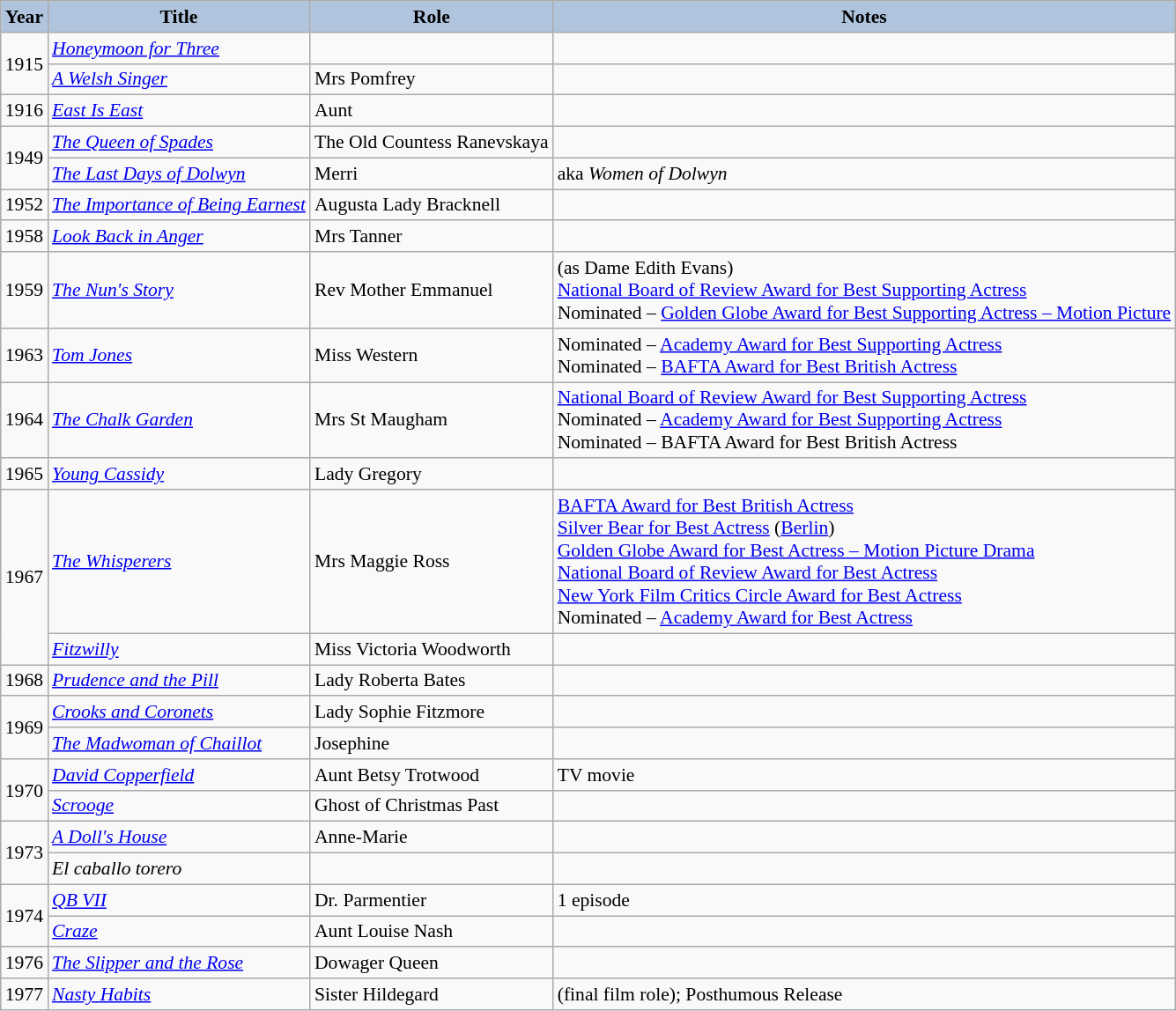<table class="wikitable" style="font-size:90%;">
<tr>
<th style="background:#B0C4DE;">Year</th>
<th style="background:#B0C4DE;">Title</th>
<th style="background:#B0C4DE;">Role</th>
<th style="background:#B0C4DE;">Notes</th>
</tr>
<tr>
<td rowspan=2>1915</td>
<td><em><a href='#'>Honeymoon for Three</a></em></td>
<td></td>
<td></td>
</tr>
<tr>
<td><em><a href='#'>A Welsh Singer</a></em></td>
<td>Mrs Pomfrey</td>
<td></td>
</tr>
<tr>
<td>1916</td>
<td><em><a href='#'>East Is East</a></em></td>
<td>Aunt</td>
<td></td>
</tr>
<tr>
<td rowspan=2>1949</td>
<td><em><a href='#'>The Queen of Spades</a></em></td>
<td>The Old Countess Ranevskaya</td>
<td></td>
</tr>
<tr>
<td><em><a href='#'>The Last Days of Dolwyn</a></em></td>
<td>Merri</td>
<td>aka <em>Women of Dolwyn</em></td>
</tr>
<tr>
<td>1952</td>
<td><em><a href='#'>The Importance of Being Earnest</a></em></td>
<td>Augusta Lady Bracknell</td>
<td></td>
</tr>
<tr>
<td>1958</td>
<td><em><a href='#'>Look Back in Anger</a></em></td>
<td>Mrs Tanner</td>
<td></td>
</tr>
<tr>
<td>1959</td>
<td><em><a href='#'>The Nun's Story</a></em></td>
<td>Rev Mother Emmanuel</td>
<td>(as Dame Edith Evans)<br><a href='#'>National Board of Review Award for Best Supporting Actress</a><br>Nominated – <a href='#'>Golden Globe Award for Best Supporting Actress – Motion Picture</a></td>
</tr>
<tr>
<td>1963</td>
<td><em><a href='#'>Tom Jones</a></em></td>
<td>Miss Western</td>
<td>Nominated – <a href='#'>Academy Award for Best Supporting Actress</a><br>Nominated – <a href='#'>BAFTA Award for Best British Actress</a></td>
</tr>
<tr>
<td>1964</td>
<td><em><a href='#'>The Chalk Garden</a></em></td>
<td>Mrs St Maugham</td>
<td><a href='#'>National Board of Review Award for Best Supporting Actress</a><br>Nominated – <a href='#'>Academy Award for Best Supporting Actress</a><br>Nominated – BAFTA Award for Best British Actress</td>
</tr>
<tr>
<td>1965</td>
<td><em><a href='#'>Young Cassidy</a></em></td>
<td>Lady Gregory</td>
<td></td>
</tr>
<tr>
<td rowspan=2>1967</td>
<td><em><a href='#'>The Whisperers</a></em></td>
<td>Mrs Maggie Ross</td>
<td><a href='#'>BAFTA Award for Best British Actress</a><br><a href='#'>Silver Bear for Best Actress</a> (<a href='#'>Berlin</a>)<br><a href='#'>Golden Globe Award for Best Actress – Motion Picture Drama</a><br><a href='#'>National Board of Review Award for Best Actress</a><br><a href='#'>New York Film Critics Circle Award for Best Actress</a><br>Nominated – <a href='#'>Academy Award for Best Actress</a></td>
</tr>
<tr>
<td><em><a href='#'>Fitzwilly</a></em></td>
<td>Miss Victoria Woodworth</td>
<td></td>
</tr>
<tr>
<td>1968</td>
<td><em><a href='#'>Prudence and the Pill</a></em></td>
<td>Lady Roberta Bates</td>
<td></td>
</tr>
<tr>
<td rowspan=2>1969</td>
<td><em><a href='#'>Crooks and Coronets</a></em></td>
<td>Lady Sophie Fitzmore</td>
<td></td>
</tr>
<tr>
<td><em><a href='#'>The Madwoman of Chaillot</a></em></td>
<td>Josephine</td>
<td></td>
</tr>
<tr>
<td rowspan=2>1970</td>
<td><em><a href='#'>David Copperfield</a></em></td>
<td>Aunt Betsy Trotwood</td>
<td>TV movie</td>
</tr>
<tr>
<td><em><a href='#'>Scrooge</a></em></td>
<td>Ghost of Christmas Past</td>
<td></td>
</tr>
<tr>
<td rowspan=2>1973</td>
<td><em><a href='#'>A Doll's House</a></em></td>
<td>Anne-Marie</td>
<td></td>
</tr>
<tr>
<td><em>El caballo torero</em></td>
<td></td>
<td></td>
</tr>
<tr>
<td rowspan=2>1974</td>
<td><em><a href='#'>QB VII</a></em></td>
<td>Dr. Parmentier</td>
<td>1 episode</td>
</tr>
<tr>
<td><em><a href='#'>Craze</a></em></td>
<td>Aunt Louise Nash</td>
<td></td>
</tr>
<tr>
<td>1976</td>
<td><em><a href='#'>The Slipper and the Rose</a></em></td>
<td>Dowager Queen</td>
<td></td>
</tr>
<tr>
<td>1977</td>
<td><em><a href='#'>Nasty Habits</a></em></td>
<td>Sister Hildegard</td>
<td>(final film role); Posthumous Release</td>
</tr>
</table>
